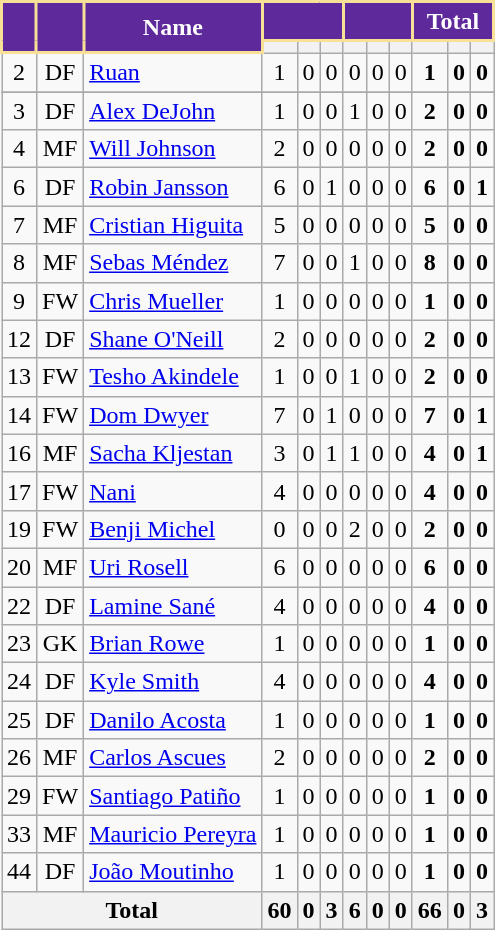<table class="wikitable sortable" style="text-align:center;">
<tr>
<th rowspan="2" style="background:#5E299A; color:white; border:2px solid #F8E196;"></th>
<th rowspan="2" style="background:#5E299A; color:white; border:2px solid #F8E196;"></th>
<th rowspan="2" style="background:#5E299A; color:white; border:2px solid #F8E196;">Name</th>
<th colspan="3" style="background:#5E299A; color:white; border:2px solid #F8E196;"></th>
<th colspan="3" style="background:#5E299A; color:white; border:2px solid #F8E196;"></th>
<th colspan="3" style="background:#5E299A; color:white; border:2px solid #F8E196;">Total</th>
</tr>
<tr>
<th></th>
<th></th>
<th></th>
<th></th>
<th></th>
<th></th>
<th></th>
<th></th>
<th></th>
</tr>
<tr>
<td>2</td>
<td>DF</td>
<td align="left"> <a href='#'>Ruan</a></td>
<td>1</td>
<td>0</td>
<td>0</td>
<td>0</td>
<td>0</td>
<td>0</td>
<td><strong>1</strong></td>
<td><strong>0</strong></td>
<td><strong>0</strong></td>
</tr>
<tr>
</tr>
<tr>
<td>3</td>
<td>DF</td>
<td align="left"> <a href='#'>Alex DeJohn</a></td>
<td>1</td>
<td>0</td>
<td>0</td>
<td>1</td>
<td>0</td>
<td>0</td>
<td><strong>2</strong></td>
<td><strong>0</strong></td>
<td><strong>0</strong></td>
</tr>
<tr>
<td>4</td>
<td>MF</td>
<td align="left"> <a href='#'>Will Johnson</a></td>
<td>2</td>
<td>0</td>
<td>0</td>
<td>0</td>
<td>0</td>
<td>0</td>
<td><strong>2</strong></td>
<td><strong>0</strong></td>
<td><strong>0</strong></td>
</tr>
<tr>
<td>6</td>
<td>DF</td>
<td align="left"> <a href='#'>Robin Jansson</a></td>
<td>6</td>
<td>0</td>
<td>1</td>
<td>0</td>
<td>0</td>
<td>0</td>
<td><strong>6</strong></td>
<td><strong>0</strong></td>
<td><strong>1</strong></td>
</tr>
<tr>
<td>7</td>
<td>MF</td>
<td align="left"> <a href='#'>Cristian Higuita</a></td>
<td>5</td>
<td>0</td>
<td>0</td>
<td>0</td>
<td>0</td>
<td>0</td>
<td><strong>5</strong></td>
<td><strong>0</strong></td>
<td><strong>0</strong></td>
</tr>
<tr>
<td>8</td>
<td>MF</td>
<td align="left"> <a href='#'>Sebas Méndez</a></td>
<td>7</td>
<td>0</td>
<td>0</td>
<td>1</td>
<td>0</td>
<td>0</td>
<td><strong>8</strong></td>
<td><strong>0</strong></td>
<td><strong>0</strong></td>
</tr>
<tr>
<td>9</td>
<td>FW</td>
<td align="left"> <a href='#'>Chris Mueller</a></td>
<td>1</td>
<td>0</td>
<td>0</td>
<td>0</td>
<td>0</td>
<td>0</td>
<td><strong>1</strong></td>
<td><strong>0</strong></td>
<td><strong>0</strong></td>
</tr>
<tr>
<td>12</td>
<td>DF</td>
<td align="left"> <a href='#'>Shane O'Neill</a></td>
<td>2</td>
<td>0</td>
<td>0</td>
<td>0</td>
<td>0</td>
<td>0</td>
<td><strong>2</strong></td>
<td><strong>0</strong></td>
<td><strong>0</strong></td>
</tr>
<tr>
<td>13</td>
<td>FW</td>
<td align="left"> <a href='#'>Tesho Akindele</a></td>
<td>1</td>
<td>0</td>
<td>0</td>
<td>1</td>
<td>0</td>
<td>0</td>
<td><strong>2</strong></td>
<td><strong>0</strong></td>
<td><strong>0</strong></td>
</tr>
<tr>
<td>14</td>
<td>FW</td>
<td align="left"> <a href='#'>Dom Dwyer</a></td>
<td>7</td>
<td>0</td>
<td>1</td>
<td>0</td>
<td>0</td>
<td>0</td>
<td><strong>7</strong></td>
<td><strong>0</strong></td>
<td><strong>1</strong></td>
</tr>
<tr>
<td>16</td>
<td>MF</td>
<td align="left"> <a href='#'>Sacha Kljestan</a></td>
<td>3</td>
<td>0</td>
<td>1</td>
<td>1</td>
<td>0</td>
<td>0</td>
<td><strong>4</strong></td>
<td><strong>0</strong></td>
<td><strong>1</strong></td>
</tr>
<tr>
<td>17</td>
<td>FW</td>
<td align="left"> <a href='#'>Nani</a></td>
<td>4</td>
<td>0</td>
<td>0</td>
<td>0</td>
<td>0</td>
<td>0</td>
<td><strong>4</strong></td>
<td><strong>0</strong></td>
<td><strong>0</strong></td>
</tr>
<tr>
<td>19</td>
<td>FW</td>
<td align="left"> <a href='#'>Benji Michel</a></td>
<td>0</td>
<td>0</td>
<td>0</td>
<td>2</td>
<td>0</td>
<td>0</td>
<td><strong>2</strong></td>
<td><strong>0</strong></td>
<td><strong>0</strong></td>
</tr>
<tr>
<td>20</td>
<td>MF</td>
<td align="left"> <a href='#'>Uri Rosell</a></td>
<td>6</td>
<td>0</td>
<td>0</td>
<td>0</td>
<td>0</td>
<td>0</td>
<td><strong>6</strong></td>
<td><strong>0</strong></td>
<td><strong>0</strong></td>
</tr>
<tr>
<td>22</td>
<td>DF</td>
<td align="left"> <a href='#'>Lamine Sané</a></td>
<td>4</td>
<td>0</td>
<td>0</td>
<td>0</td>
<td>0</td>
<td>0</td>
<td><strong>4</strong></td>
<td><strong>0</strong></td>
<td><strong>0</strong></td>
</tr>
<tr>
<td>23</td>
<td>GK</td>
<td align="left"> <a href='#'>Brian Rowe</a></td>
<td>1</td>
<td>0</td>
<td>0</td>
<td>0</td>
<td>0</td>
<td>0</td>
<td><strong>1</strong></td>
<td><strong>0</strong></td>
<td><strong>0</strong></td>
</tr>
<tr>
<td>24</td>
<td>DF</td>
<td align="left"> <a href='#'>Kyle Smith</a></td>
<td>4</td>
<td>0</td>
<td>0</td>
<td>0</td>
<td>0</td>
<td>0</td>
<td><strong>4</strong></td>
<td><strong>0</strong></td>
<td><strong>0</strong></td>
</tr>
<tr>
<td>25</td>
<td>DF</td>
<td align="left"> <a href='#'>Danilo Acosta</a></td>
<td>1</td>
<td>0</td>
<td>0</td>
<td>0</td>
<td>0</td>
<td>0</td>
<td><strong>1</strong></td>
<td><strong>0</strong></td>
<td><strong>0</strong></td>
</tr>
<tr>
<td>26</td>
<td>MF</td>
<td align="left"> <a href='#'>Carlos Ascues</a></td>
<td>2</td>
<td>0</td>
<td>0</td>
<td>0</td>
<td>0</td>
<td>0</td>
<td><strong>2</strong></td>
<td><strong>0</strong></td>
<td><strong>0</strong></td>
</tr>
<tr>
<td>29</td>
<td>FW</td>
<td align="left"> <a href='#'>Santiago Patiño</a></td>
<td>1</td>
<td>0</td>
<td>0</td>
<td>0</td>
<td>0</td>
<td>0</td>
<td><strong>1</strong></td>
<td><strong>0</strong></td>
<td><strong>0</strong></td>
</tr>
<tr>
<td>33</td>
<td>MF</td>
<td align="left"> <a href='#'>Mauricio Pereyra</a></td>
<td>1</td>
<td>0</td>
<td>0</td>
<td>0</td>
<td>0</td>
<td>0</td>
<td><strong>1</strong></td>
<td><strong>0</strong></td>
<td><strong>0</strong></td>
</tr>
<tr>
<td>44</td>
<td>DF</td>
<td align="left"> <a href='#'>João Moutinho</a></td>
<td>1</td>
<td>0</td>
<td>0</td>
<td>0</td>
<td>0</td>
<td>0</td>
<td><strong>1</strong></td>
<td><strong>0</strong></td>
<td><strong>0</strong></td>
</tr>
<tr>
<th colspan="3">Total</th>
<th>60</th>
<th>0</th>
<th>3</th>
<th>6</th>
<th>0</th>
<th>0</th>
<th>66</th>
<th>0</th>
<th>3</th>
</tr>
</table>
